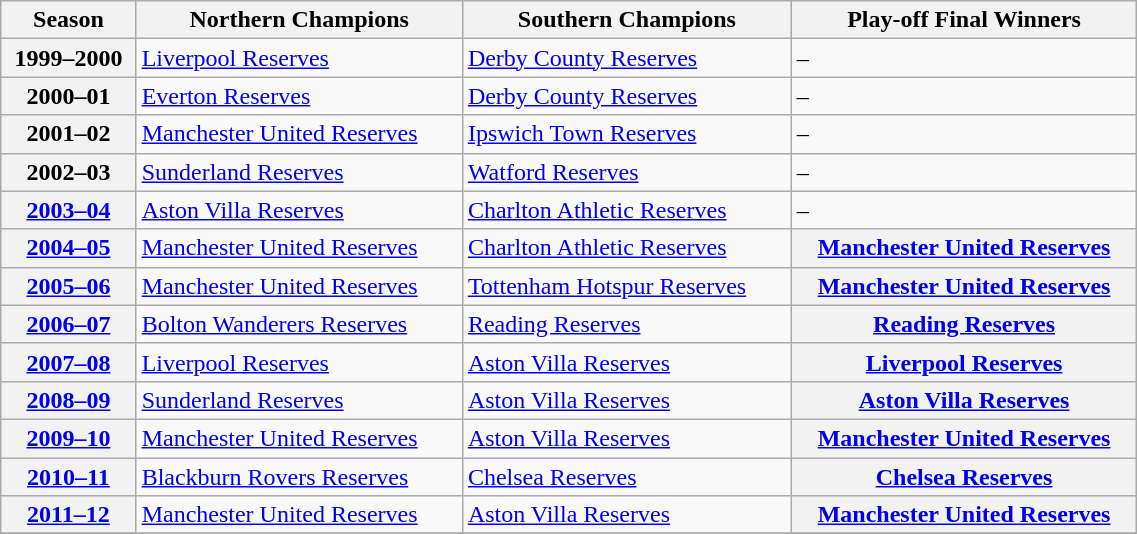<table class=wikitable width=60%>
<tr>
<th>Season</th>
<th>Northern Champions</th>
<th>Southern Champions</th>
<th>Play-off Final Winners</th>
</tr>
<tr>
<th>1999–2000</th>
<td><a href='#'>Liverpool Reserves</a></td>
<td><a href='#'>Derby County Reserves</a></td>
<td>–</td>
</tr>
<tr>
<th>2000–01</th>
<td><a href='#'>Everton Reserves</a></td>
<td><a href='#'>Derby County Reserves</a></td>
<td>–</td>
</tr>
<tr>
<th>2001–02</th>
<td><a href='#'>Manchester United Reserves</a></td>
<td><a href='#'>Ipswich Town Reserves</a></td>
<td>–</td>
</tr>
<tr>
<th>2002–03</th>
<td><a href='#'>Sunderland Reserves</a></td>
<td><a href='#'>Watford Reserves</a></td>
<td>–</td>
</tr>
<tr>
<th><a href='#'>2003–04</a></th>
<td><a href='#'>Aston Villa Reserves</a></td>
<td><a href='#'>Charlton Athletic Reserves</a></td>
<td>–</td>
</tr>
<tr>
<th><a href='#'>2004–05</a></th>
<td><a href='#'>Manchester United Reserves</a></td>
<td><a href='#'>Charlton Athletic Reserves</a></td>
<th><a href='#'>Manchester United Reserves</a></th>
</tr>
<tr>
<th><a href='#'>2005–06</a></th>
<td><a href='#'>Manchester United Reserves</a></td>
<td><a href='#'>Tottenham Hotspur Reserves</a></td>
<th><a href='#'>Manchester United Reserves</a></th>
</tr>
<tr>
<th><a href='#'>2006–07</a></th>
<td><a href='#'>Bolton Wanderers Reserves</a></td>
<td><a href='#'>Reading Reserves</a></td>
<th><a href='#'>Reading Reserves</a></th>
</tr>
<tr>
<th><a href='#'>2007–08</a></th>
<td><a href='#'>Liverpool Reserves</a></td>
<td><a href='#'>Aston Villa Reserves</a></td>
<th><a href='#'>Liverpool Reserves</a></th>
</tr>
<tr>
<th><a href='#'>2008–09</a></th>
<td><a href='#'>Sunderland Reserves</a></td>
<td><a href='#'>Aston Villa Reserves</a></td>
<th><a href='#'>Aston Villa Reserves</a></th>
</tr>
<tr>
<th><a href='#'>2009–10</a></th>
<td><a href='#'>Manchester United Reserves</a></td>
<td><a href='#'>Aston Villa Reserves</a></td>
<th><a href='#'>Manchester United Reserves</a></th>
</tr>
<tr>
<th><a href='#'>2010–11</a></th>
<td><a href='#'>Blackburn Rovers Reserves</a></td>
<td><a href='#'>Chelsea Reserves</a></td>
<th><a href='#'>Chelsea Reserves</a></th>
</tr>
<tr>
<th><a href='#'>2011–12</a></th>
<td><a href='#'>Manchester United Reserves</a></td>
<td><a href='#'>Aston Villa Reserves</a></td>
<th><a href='#'>Manchester United Reserves</a></th>
</tr>
<tr>
</tr>
</table>
